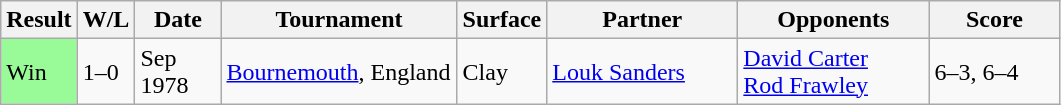<table class="sortable wikitable">
<tr>
<th style="width:40px">Result</th>
<th style="width:30px" class="unsortable">W/L</th>
<th style="width:50px">Date</th>
<th style="width:150px">Tournament</th>
<th style="width:50px">Surface</th>
<th style="width:120px">Partner</th>
<th style="width:120px">Opponents</th>
<th style="width:80px" class="unsortable">Score</th>
</tr>
<tr>
<td style="background:#98fb98;">Win</td>
<td>1–0</td>
<td>Sep 1978</td>
<td><a href='#'>Bournemouth</a>, England</td>
<td>Clay</td>
<td> <a href='#'>Louk Sanders</a></td>
<td> <a href='#'>David Carter</a> <br>  <a href='#'>Rod Frawley</a></td>
<td>6–3, 6–4</td>
</tr>
</table>
